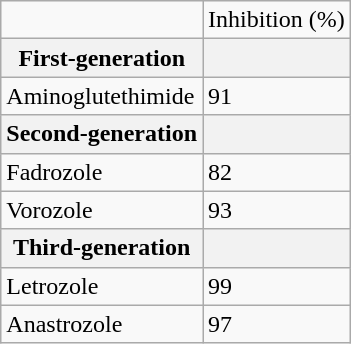<table class=wikitable style="float:right">
<tr>
<td></td>
<td>Inhibition (%)</td>
</tr>
<tr>
<th>First-generation</th>
<th></th>
</tr>
<tr>
<td>Aminoglutethimide</td>
<td>91</td>
</tr>
<tr>
<th>Second-generation</th>
<th></th>
</tr>
<tr>
<td>Fadrozole</td>
<td>82</td>
</tr>
<tr>
<td>Vorozole</td>
<td>93</td>
</tr>
<tr>
<th>Third-generation</th>
<th></th>
</tr>
<tr>
<td>Letrozole</td>
<td>99</td>
</tr>
<tr>
<td>Anastrozole</td>
<td>97</td>
</tr>
</table>
